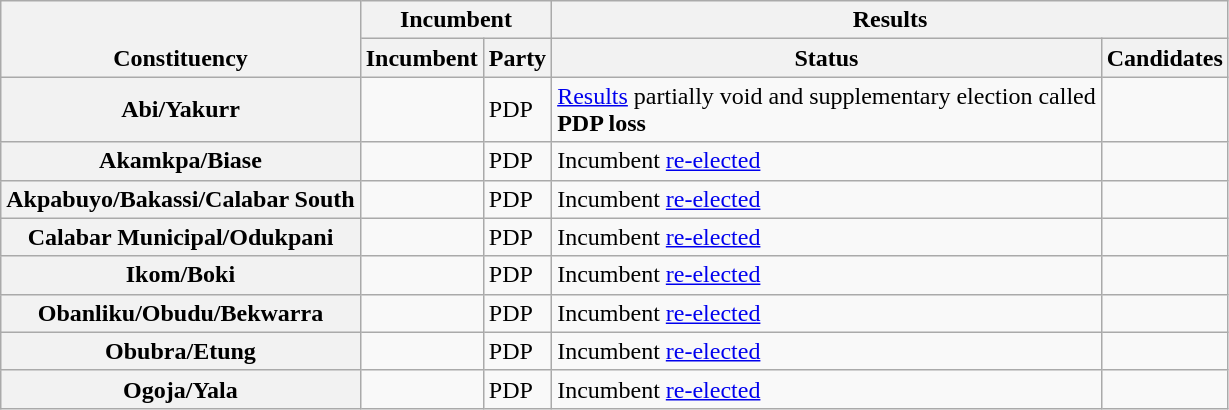<table class="wikitable sortable">
<tr valign=bottom>
<th rowspan=2>Constituency</th>
<th colspan=2>Incumbent</th>
<th colspan=2>Results</th>
</tr>
<tr valign=bottom>
<th>Incumbent</th>
<th>Party</th>
<th>Status</th>
<th>Candidates</th>
</tr>
<tr>
<th>Abi/Yakurr</th>
<td></td>
<td>PDP</td>
<td><a href='#'>Results</a> partially void and supplementary election called<br><strong>PDP loss</strong></td>
<td nowrap></td>
</tr>
<tr>
<th>Akamkpa/Biase</th>
<td></td>
<td>PDP</td>
<td>Incumbent <a href='#'>re-elected</a></td>
<td nowrap></td>
</tr>
<tr>
<th>Akpabuyo/Bakassi/Calabar South</th>
<td></td>
<td>PDP</td>
<td>Incumbent <a href='#'>re-elected</a></td>
<td nowrap></td>
</tr>
<tr>
<th>Calabar Municipal/Odukpani</th>
<td></td>
<td>PDP</td>
<td>Incumbent <a href='#'>re-elected</a></td>
<td nowrap></td>
</tr>
<tr>
<th>Ikom/Boki</th>
<td></td>
<td>PDP</td>
<td>Incumbent <a href='#'>re-elected</a></td>
<td nowrap></td>
</tr>
<tr>
<th>Obanliku/Obudu/Bekwarra</th>
<td></td>
<td>PDP</td>
<td>Incumbent <a href='#'>re-elected</a></td>
<td nowrap></td>
</tr>
<tr>
<th>Obubra/Etung</th>
<td></td>
<td>PDP</td>
<td>Incumbent <a href='#'>re-elected</a></td>
<td nowrap></td>
</tr>
<tr>
<th>Ogoja/Yala</th>
<td></td>
<td>PDP</td>
<td>Incumbent <a href='#'>re-elected</a></td>
<td nowrap></td>
</tr>
</table>
